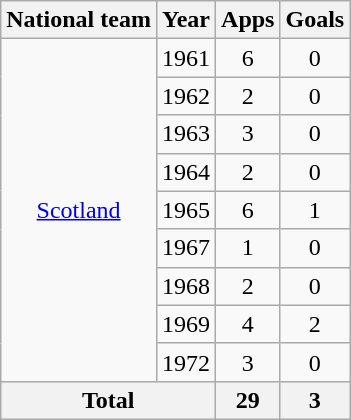<table class="wikitable" style="text-align:center">
<tr>
<th>National team</th>
<th>Year</th>
<th>Apps</th>
<th>Goals</th>
</tr>
<tr>
<td rowspan="9"><a href='#'>Scotland</a></td>
<td>1961</td>
<td>6</td>
<td>0</td>
</tr>
<tr>
<td>1962</td>
<td>2</td>
<td>0</td>
</tr>
<tr>
<td>1963</td>
<td>3</td>
<td>0</td>
</tr>
<tr>
<td>1964</td>
<td>2</td>
<td>0</td>
</tr>
<tr>
<td>1965</td>
<td>6</td>
<td>1</td>
</tr>
<tr>
<td>1967</td>
<td>1</td>
<td>0</td>
</tr>
<tr>
<td>1968</td>
<td>2</td>
<td>0</td>
</tr>
<tr>
<td>1969</td>
<td>4</td>
<td>2</td>
</tr>
<tr>
<td>1972</td>
<td>3</td>
<td>0</td>
</tr>
<tr>
<th colspan="2">Total</th>
<th>29</th>
<th>3</th>
</tr>
</table>
